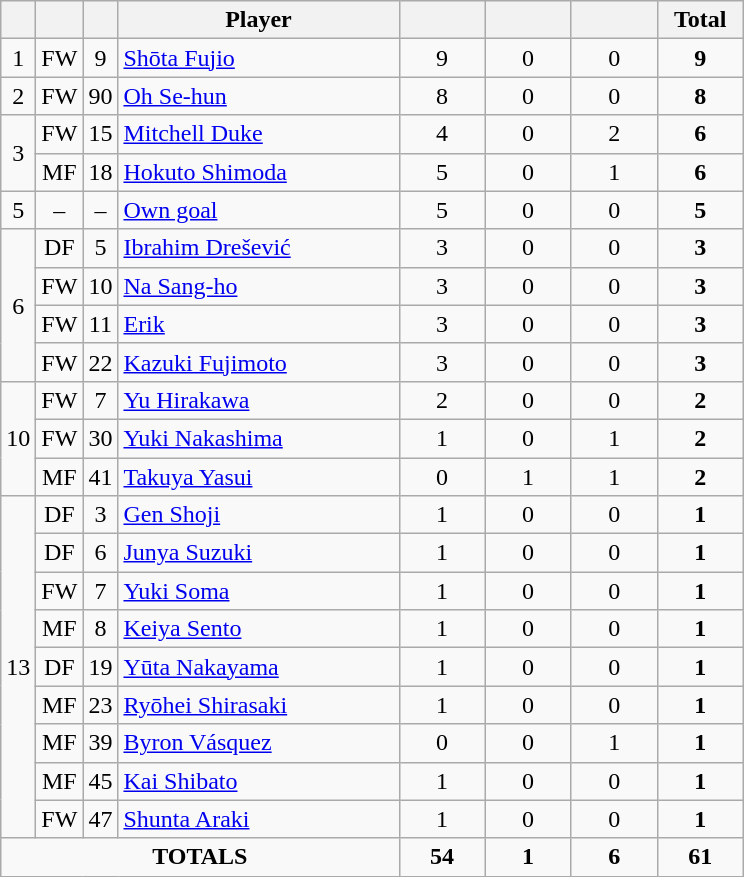<table class="wikitable sortable" style="text-align:center">
<tr>
<th width=10></th>
<th width=10></th>
<th width=10></th>
<th width=180>Player</th>
<th width=50></th>
<th width=50></th>
<th width=50></th>
<th width=50>Total</th>
</tr>
<tr>
<td rowspan="1">1</td>
<td>FW</td>
<td>9</td>
<td align="left"> <a href='#'>Shōta Fujio</a></td>
<td>9</td>
<td>0</td>
<td>0</td>
<td><strong>9</strong></td>
</tr>
<tr>
<td rowspan="1">2</td>
<td>FW</td>
<td>90</td>
<td align="left"> <a href='#'>Oh Se-hun</a></td>
<td>8</td>
<td>0</td>
<td>0</td>
<td><strong>8</strong></td>
</tr>
<tr>
<td rowspan="2">3</td>
<td>FW</td>
<td>15</td>
<td align="left"> <a href='#'>Mitchell Duke</a></td>
<td>4</td>
<td>0</td>
<td>2</td>
<td><strong>6</strong></td>
</tr>
<tr>
<td>MF</td>
<td>18</td>
<td align="left"> <a href='#'>Hokuto Shimoda</a></td>
<td>5</td>
<td>0</td>
<td>1</td>
<td><strong>6</strong></td>
</tr>
<tr>
<td rowspan="1">5</td>
<td>–</td>
<td>–</td>
<td align="left"><a href='#'>Own goal</a></td>
<td>5</td>
<td>0</td>
<td>0</td>
<td><strong>5</strong></td>
</tr>
<tr>
<td rowspan="4">6</td>
<td>DF</td>
<td>5</td>
<td align="left"> <a href='#'>Ibrahim Drešević</a></td>
<td>3</td>
<td>0</td>
<td>0</td>
<td><strong>3</strong></td>
</tr>
<tr>
<td>FW</td>
<td>10</td>
<td align="left"> <a href='#'>Na Sang-ho</a></td>
<td>3</td>
<td>0</td>
<td>0</td>
<td><strong>3</strong></td>
</tr>
<tr>
<td>FW</td>
<td>11</td>
<td align="left"> <a href='#'>Erik</a></td>
<td>3</td>
<td>0</td>
<td>0</td>
<td><strong>3</strong></td>
</tr>
<tr>
<td>FW</td>
<td>22</td>
<td align="left"> <a href='#'>Kazuki Fujimoto</a></td>
<td>3</td>
<td>0</td>
<td>0</td>
<td><strong>3</strong></td>
</tr>
<tr>
<td rowspan="3">10</td>
<td>FW</td>
<td>7</td>
<td align="left"> <a href='#'>Yu Hirakawa</a></td>
<td>2</td>
<td>0</td>
<td>0</td>
<td><strong>2</strong></td>
</tr>
<tr>
<td>FW</td>
<td>30</td>
<td align="left"> <a href='#'>Yuki Nakashima</a></td>
<td>1</td>
<td>0</td>
<td>1</td>
<td><strong>2</strong></td>
</tr>
<tr>
<td>MF</td>
<td>41</td>
<td align="left"> <a href='#'>Takuya Yasui</a></td>
<td>0</td>
<td>1</td>
<td>1</td>
<td><strong>2</strong></td>
</tr>
<tr>
<td rowspan="9">13</td>
<td>DF</td>
<td>3</td>
<td align="left"> <a href='#'>Gen Shoji</a></td>
<td>1</td>
<td>0</td>
<td>0</td>
<td><strong>1</strong></td>
</tr>
<tr>
<td>DF</td>
<td>6</td>
<td align="left"> <a href='#'>Junya Suzuki</a></td>
<td>1</td>
<td>0</td>
<td>0</td>
<td><strong>1</strong></td>
</tr>
<tr>
<td>FW</td>
<td>7</td>
<td align="left"> <a href='#'>Yuki Soma</a></td>
<td>1</td>
<td>0</td>
<td>0</td>
<td><strong>1</strong></td>
</tr>
<tr>
<td>MF</td>
<td>8</td>
<td align="left"> <a href='#'>Keiya Sento</a></td>
<td>1</td>
<td>0</td>
<td>0</td>
<td><strong>1</strong></td>
</tr>
<tr>
<td>DF</td>
<td>19</td>
<td align="left"> <a href='#'>Yūta Nakayama</a></td>
<td>1</td>
<td>0</td>
<td>0</td>
<td><strong>1</strong></td>
</tr>
<tr>
<td>MF</td>
<td>23</td>
<td align="left"> <a href='#'>Ryōhei Shirasaki</a></td>
<td>1</td>
<td>0</td>
<td>0</td>
<td><strong>1</strong></td>
</tr>
<tr>
<td>MF</td>
<td>39</td>
<td align="left"> <a href='#'>Byron Vásquez</a></td>
<td>0</td>
<td>0</td>
<td>1</td>
<td><strong>1</strong></td>
</tr>
<tr>
<td>MF</td>
<td>45</td>
<td align="left"> <a href='#'>Kai Shibato</a></td>
<td>1</td>
<td>0</td>
<td>0</td>
<td><strong>1</strong></td>
</tr>
<tr>
<td>FW</td>
<td>47</td>
<td align="left"> <a href='#'>Shunta Araki</a></td>
<td>1</td>
<td>0</td>
<td>0</td>
<td><strong>1</strong></td>
</tr>
<tr>
<td colspan="4"><strong>TOTALS</strong></td>
<td><strong>54</strong></td>
<td><strong>1</strong></td>
<td><strong>6</strong></td>
<td><strong>61</strong></td>
</tr>
</table>
